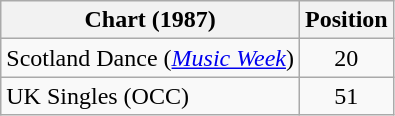<table class="wikitable">
<tr>
<th>Chart (1987)</th>
<th>Position</th>
</tr>
<tr>
<td>Scotland Dance (<em><a href='#'>Music Week</a></em>)</td>
<td align="center">20</td>
</tr>
<tr>
<td>UK Singles (OCC)</td>
<td align="center">51</td>
</tr>
</table>
